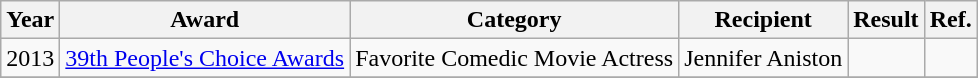<table class="wikitable sortable plainrowheaders" style="text-align:center;">
<tr>
<th>Year</th>
<th>Award</th>
<th>Category</th>
<th>Recipient</th>
<th>Result</th>
<th>Ref.</th>
</tr>
<tr>
<td>2013</td>
<td><a href='#'>39th People's Choice Awards</a></td>
<td>Favorite Comedic Movie Actress</td>
<td>Jennifer Aniston</td>
<td></td>
<td></td>
</tr>
<tr>
</tr>
</table>
